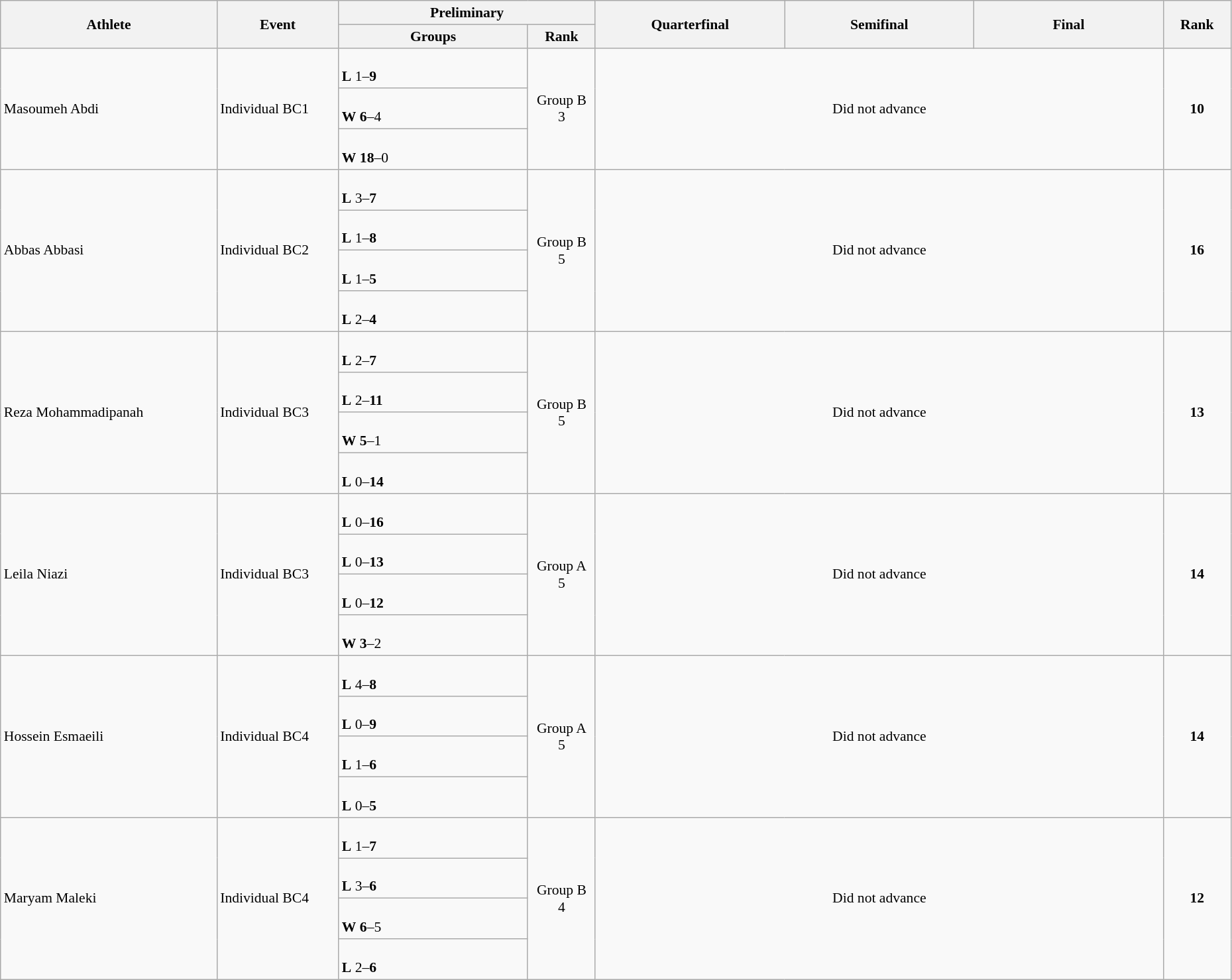<table class="wikitable" width="98%" style="text-align:left; font-size:90%">
<tr>
<th rowspan="2" width="16%">Athlete</th>
<th rowspan="2" width="9%">Event</th>
<th colspan="2">Preliminary</th>
<th rowspan="2" width="14%">Quarterfinal</th>
<th rowspan="2" width="14%">Semifinal</th>
<th rowspan="2" width="14%">Final</th>
<th rowspan="2" width="5%">Rank</th>
</tr>
<tr>
<th width="14%">Groups</th>
<th width="5%">Rank</th>
</tr>
<tr>
<td rowspan="3">Masoumeh Abdi</td>
<td rowspan="3">Individual BC1</td>
<td><br><strong>L</strong> 1–<strong>9</strong></td>
<td rowspan="3" align=center>Group B<br>3</td>
<td colspan=3 rowspan="3" align=center>Did not advance</td>
<td rowspan="3" align="center"><strong>10</strong></td>
</tr>
<tr>
<td><br><strong>W</strong> <strong>6</strong>–4</td>
</tr>
<tr>
<td><br><strong>W</strong> <strong>18</strong>–0</td>
</tr>
<tr>
<td rowspan="4">Abbas Abbasi</td>
<td rowspan="4">Individual BC2</td>
<td><br><strong>L</strong> 3–<strong>7</strong></td>
<td rowspan="4" align=center>Group B<br>5</td>
<td colspan=3 rowspan="4" align=center>Did not advance</td>
<td rowspan="4" align="center"><strong>16</strong></td>
</tr>
<tr>
<td><br><strong>L</strong> 1–<strong>8</strong></td>
</tr>
<tr>
<td><br><strong>L</strong> 1–<strong>5</strong></td>
</tr>
<tr>
<td><br><strong>L</strong> 2–<strong>4</strong></td>
</tr>
<tr>
<td rowspan="4">Reza Mohammadipanah</td>
<td rowspan="4">Individual BC3</td>
<td><br><strong>L</strong> 2–<strong>7</strong></td>
<td rowspan="4" align=center>Group B<br>5</td>
<td colspan=3 rowspan="4" align=center>Did not advance</td>
<td rowspan="4" align="center"><strong>13</strong></td>
</tr>
<tr>
<td><br><strong>L</strong> 2–<strong>11</strong></td>
</tr>
<tr>
<td><br><strong>W</strong> <strong>5</strong>–1</td>
</tr>
<tr>
<td><br><strong>L</strong> 0–<strong>14</strong></td>
</tr>
<tr>
<td rowspan="4">Leila Niazi</td>
<td rowspan="4">Individual BC3</td>
<td><br><strong>L</strong> 0–<strong>16</strong></td>
<td rowspan="4" align=center>Group A<br>5</td>
<td colspan=3 rowspan="4" align=center>Did not advance</td>
<td rowspan="4" align="center"><strong>14</strong></td>
</tr>
<tr>
<td><br><strong>L</strong> 0–<strong>13</strong></td>
</tr>
<tr>
<td><br><strong>L</strong> 0–<strong>12</strong></td>
</tr>
<tr>
<td><br><strong>W</strong> <strong>3</strong>–2</td>
</tr>
<tr>
<td rowspan="4">Hossein Esmaeili</td>
<td rowspan="4">Individual BC4</td>
<td><br><strong>L</strong> 4–<strong>8</strong></td>
<td rowspan="4" align=center>Group A<br>5</td>
<td colspan=3 rowspan="4" align=center>Did not advance</td>
<td rowspan="4" align="center"><strong>14</strong></td>
</tr>
<tr>
<td><br><strong>L</strong> 0–<strong>9</strong></td>
</tr>
<tr>
<td><br><strong>L</strong> 1–<strong>6</strong></td>
</tr>
<tr>
<td><br><strong>L</strong> 0–<strong>5</strong></td>
</tr>
<tr>
<td rowspan="4">Maryam Maleki</td>
<td rowspan="4">Individual BC4</td>
<td><br><strong>L</strong> 1–<strong>7</strong></td>
<td rowspan="4" align=center>Group B<br>4</td>
<td colspan=3 rowspan="4" align=center>Did not advance</td>
<td rowspan="4" align="center"><strong>12</strong></td>
</tr>
<tr>
<td><br><strong>L</strong> 3–<strong>6</strong></td>
</tr>
<tr>
<td><br><strong>W</strong> <strong>6</strong>–5</td>
</tr>
<tr>
<td><br><strong>L</strong> 2–<strong>6</strong></td>
</tr>
</table>
